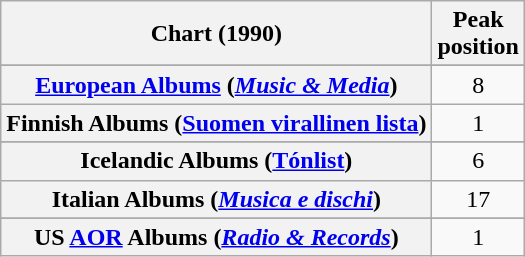<table class="wikitable sortable plainrowheaders" style="text-align:center">
<tr>
<th scope="col">Chart (1990)</th>
<th scope="col">Peak<br>position</th>
</tr>
<tr>
</tr>
<tr>
</tr>
<tr>
</tr>
<tr>
</tr>
<tr>
<th scope="row"><a href='#'>European Albums</a> (<em><a href='#'>Music & Media</a></em>)</th>
<td>8</td>
</tr>
<tr>
<th scope="row">Finnish Albums (<a href='#'>Suomen virallinen lista</a>)</th>
<td>1</td>
</tr>
<tr>
</tr>
<tr>
<th scope="row">Icelandic Albums (<a href='#'>Tónlist</a>)</th>
<td>6</td>
</tr>
<tr>
<th scope="row">Italian Albums (<em><a href='#'>Musica e dischi</a></em>)</th>
<td>17</td>
</tr>
<tr>
</tr>
<tr>
</tr>
<tr>
</tr>
<tr>
</tr>
<tr>
</tr>
<tr>
</tr>
<tr>
<th scope="row">US <a href='#'>AOR</a> Albums (<em><a href='#'>Radio & Records</a></em>)</th>
<td>1</td>
</tr>
</table>
